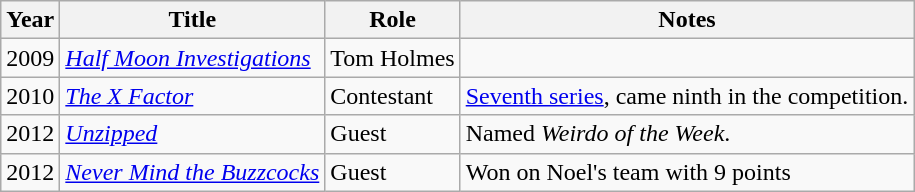<table class="wikitable">
<tr>
<th>Year</th>
<th>Title</th>
<th>Role</th>
<th>Notes</th>
</tr>
<tr>
<td>2009</td>
<td><em><a href='#'>Half Moon Investigations</a></em></td>
<td>Tom Holmes</td>
<td></td>
</tr>
<tr>
<td>2010</td>
<td><em><a href='#'>The X Factor</a></em></td>
<td>Contestant</td>
<td><a href='#'>Seventh series</a>, came ninth in the competition.</td>
</tr>
<tr>
<td>2012</td>
<td><em><a href='#'>Unzipped</a></em></td>
<td>Guest</td>
<td>Named <em>Weirdo of the Week</em>.</td>
</tr>
<tr>
<td>2012</td>
<td><em><a href='#'>Never Mind the Buzzcocks</a></em></td>
<td>Guest</td>
<td>Won on Noel's team with 9 points</td>
</tr>
</table>
